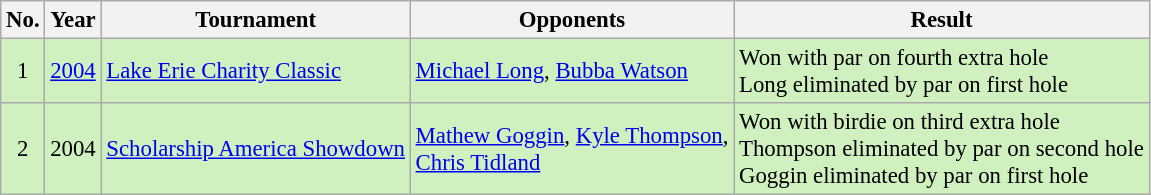<table class="wikitable" style="font-size:95%;">
<tr>
<th>No.</th>
<th>Year</th>
<th>Tournament</th>
<th>Opponents</th>
<th>Result</th>
</tr>
<tr style="background:#D0F0C0;">
<td align=center>1</td>
<td><a href='#'>2004</a></td>
<td><a href='#'>Lake Erie Charity Classic</a></td>
<td> <a href='#'>Michael Long</a>,  <a href='#'>Bubba Watson</a></td>
<td>Won with par on fourth extra hole<br>Long eliminated by par on first hole</td>
</tr>
<tr style="background:#D0F0C0;">
<td align=center>2</td>
<td>2004</td>
<td><a href='#'>Scholarship America Showdown</a></td>
<td> <a href='#'>Mathew Goggin</a>,  <a href='#'>Kyle Thompson</a>,<br> <a href='#'>Chris Tidland</a></td>
<td>Won with birdie on third extra hole<br>Thompson eliminated by par on second hole<br>Goggin eliminated by par on first hole</td>
</tr>
</table>
